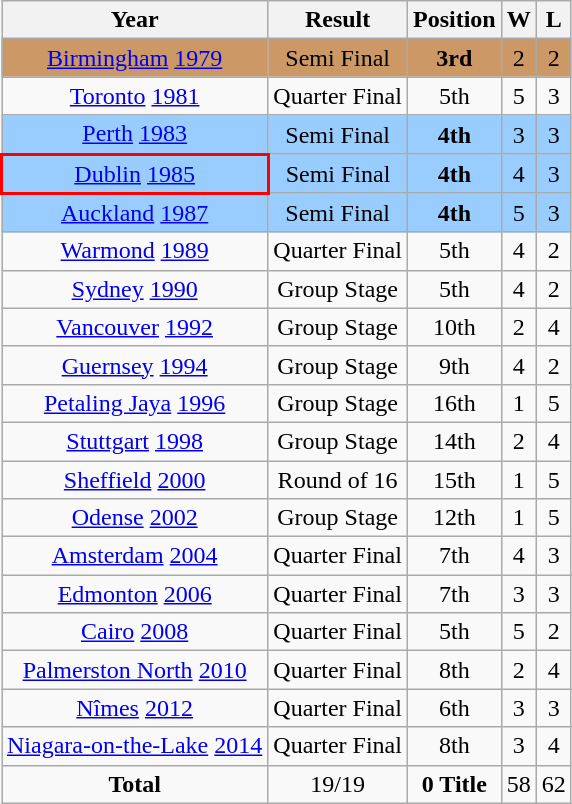<table class="wikitable" style="text-align: center;">
<tr>
<th>Year</th>
<th>Result</th>
<th>Position</th>
<th>W</th>
<th>L</th>
</tr>
<tr style="background:#c96;">
<td> <a href='#'>Birmingham</a> <a href='#'>1979</a></td>
<td>Semi Final</td>
<td><strong>3rd</strong></td>
<td>2</td>
<td>2</td>
</tr>
<tr>
<td> <a href='#'>Toronto</a> <a href='#'>1981</a></td>
<td>Quarter Final</td>
<td>5th</td>
<td>5</td>
<td>3</td>
</tr>
<tr style="background:#9acdff;">
<td> <a href='#'>Perth</a> <a href='#'>1983</a></td>
<td>Semi Final</td>
<td><strong>4th</strong></td>
<td>3</td>
<td>3</td>
</tr>
<tr style="background:#9acdff;">
<td style="border: 2px solid red"> <a href='#'>Dublin</a> <a href='#'>1985</a></td>
<td>Semi Final</td>
<td><strong>4th</strong></td>
<td>4</td>
<td>3</td>
</tr>
<tr style="background:#9acdff;">
<td> <a href='#'>Auckland</a> <a href='#'>1987</a></td>
<td>Semi Final</td>
<td><strong>4th</strong></td>
<td>5</td>
<td>3</td>
</tr>
<tr>
<td> <a href='#'>Warmond</a> <a href='#'>1989</a></td>
<td>Quarter Final</td>
<td>5th</td>
<td>4</td>
<td>2</td>
</tr>
<tr>
<td> <a href='#'>Sydney</a> <a href='#'>1990</a></td>
<td>Group Stage</td>
<td>5th</td>
<td>4</td>
<td>2</td>
</tr>
<tr>
<td> <a href='#'>Vancouver</a> <a href='#'>1992</a></td>
<td>Group Stage</td>
<td>10th</td>
<td>2</td>
<td>4</td>
</tr>
<tr>
<td> <a href='#'>Guernsey</a> <a href='#'>1994</a></td>
<td>Group Stage</td>
<td>9th</td>
<td>4</td>
<td>2</td>
</tr>
<tr>
<td> <a href='#'>Petaling Jaya</a> <a href='#'>1996</a></td>
<td>Group Stage</td>
<td>16th</td>
<td>1</td>
<td>5</td>
</tr>
<tr>
<td> <a href='#'>Stuttgart</a> <a href='#'>1998</a></td>
<td>Group Stage</td>
<td>14th</td>
<td>2</td>
<td>4</td>
</tr>
<tr>
<td> <a href='#'>Sheffield</a> <a href='#'>2000</a></td>
<td>Round of 16</td>
<td>15th</td>
<td>1</td>
<td>5</td>
</tr>
<tr>
<td> <a href='#'>Odense</a> <a href='#'>2002</a></td>
<td>Group Stage</td>
<td>12th</td>
<td>1</td>
<td>5</td>
</tr>
<tr>
<td> <a href='#'>Amsterdam</a> <a href='#'>2004</a></td>
<td>Quarter Final</td>
<td>7th</td>
<td>4</td>
<td>3</td>
</tr>
<tr>
<td> <a href='#'>Edmonton</a> <a href='#'>2006</a></td>
<td>Quarter Final</td>
<td>7th</td>
<td>3</td>
<td>3</td>
</tr>
<tr>
<td> <a href='#'>Cairo</a> <a href='#'>2008</a></td>
<td>Quarter Final</td>
<td>5th</td>
<td>5</td>
<td>2</td>
</tr>
<tr>
<td> <a href='#'>Palmerston North</a> <a href='#'>2010</a></td>
<td>Quarter Final</td>
<td>8th</td>
<td>2</td>
<td>4</td>
</tr>
<tr>
<td> <a href='#'>Nîmes</a> <a href='#'>2012</a></td>
<td>Quarter Final</td>
<td>6th</td>
<td>3</td>
<td>3</td>
</tr>
<tr>
<td> <a href='#'>Niagara-on-the-Lake</a> <a href='#'>2014</a></td>
<td>Quarter Final</td>
<td>8th</td>
<td>3</td>
<td>4</td>
</tr>
<tr>
<td><strong>Total</strong></td>
<td>19/19</td>
<td><strong>0 Title</strong></td>
<td>58</td>
<td>62</td>
</tr>
</table>
